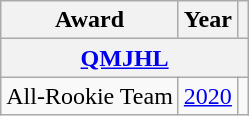<table class="wikitable">
<tr>
<th>Award</th>
<th>Year</th>
<th></th>
</tr>
<tr>
<th colspan="3"><a href='#'>QMJHL</a></th>
</tr>
<tr>
<td>All-Rookie Team</td>
<td><a href='#'>2020</a></td>
<td></td>
</tr>
</table>
